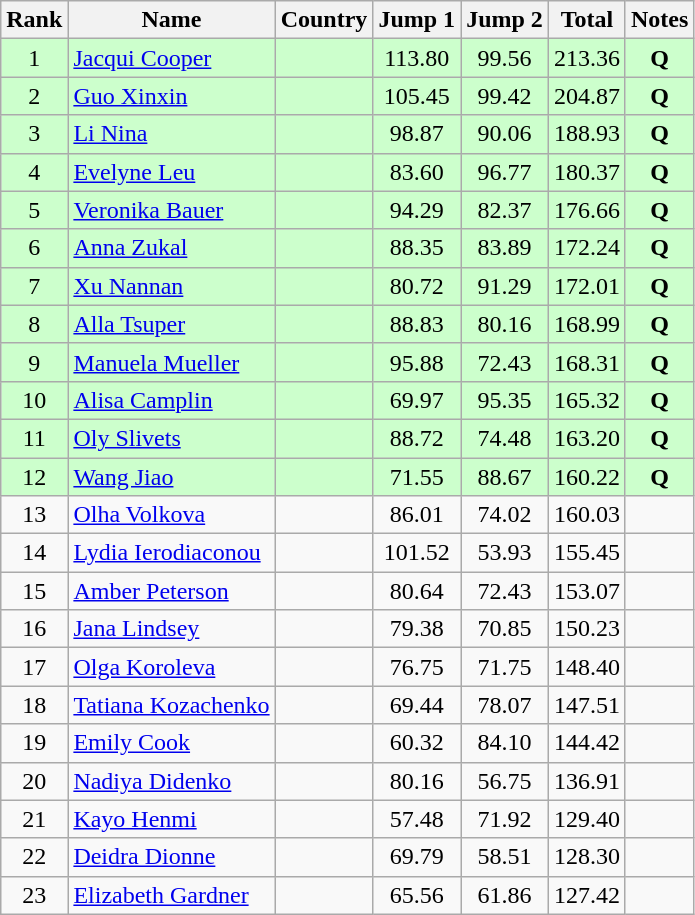<table class="wikitable sortable" style="text-align:center">
<tr>
<th>Rank</th>
<th>Name</th>
<th>Country</th>
<th>Jump 1</th>
<th>Jump 2</th>
<th>Total</th>
<th>Notes</th>
</tr>
<tr bgcolor="#ccffcc">
<td>1</td>
<td align=left><a href='#'>Jacqui Cooper</a></td>
<td align=left></td>
<td>113.80</td>
<td>99.56</td>
<td>213.36</td>
<td><strong>Q</strong></td>
</tr>
<tr bgcolor="#ccffcc">
<td>2</td>
<td align=left><a href='#'>Guo Xinxin</a></td>
<td align=left></td>
<td>105.45</td>
<td>99.42</td>
<td>204.87</td>
<td><strong>Q</strong></td>
</tr>
<tr bgcolor="#ccffcc">
<td>3</td>
<td align=left><a href='#'>Li Nina</a></td>
<td align=left></td>
<td>98.87</td>
<td>90.06</td>
<td>188.93</td>
<td><strong>Q</strong></td>
</tr>
<tr bgcolor="#ccffcc">
<td>4</td>
<td align=left><a href='#'>Evelyne Leu</a></td>
<td align=left></td>
<td>83.60</td>
<td>96.77</td>
<td>180.37</td>
<td><strong>Q</strong></td>
</tr>
<tr bgcolor="#ccffcc">
<td>5</td>
<td align=left><a href='#'>Veronika Bauer</a></td>
<td align=left></td>
<td>94.29</td>
<td>82.37</td>
<td>176.66</td>
<td><strong>Q</strong></td>
</tr>
<tr bgcolor="#ccffcc">
<td>6</td>
<td align=left><a href='#'>Anna Zukal</a></td>
<td align=left></td>
<td>88.35</td>
<td>83.89</td>
<td>172.24</td>
<td><strong>Q</strong></td>
</tr>
<tr bgcolor="#ccffcc">
<td>7</td>
<td align=left><a href='#'>Xu Nannan</a></td>
<td align=left></td>
<td>80.72</td>
<td>91.29</td>
<td>172.01</td>
<td><strong>Q</strong></td>
</tr>
<tr bgcolor="#ccffcc">
<td>8</td>
<td align=left><a href='#'>Alla Tsuper</a></td>
<td align=left></td>
<td>88.83</td>
<td>80.16</td>
<td>168.99</td>
<td><strong>Q</strong></td>
</tr>
<tr bgcolor="#ccffcc">
<td>9</td>
<td align=left><a href='#'>Manuela Mueller</a></td>
<td align=left></td>
<td>95.88</td>
<td>72.43</td>
<td>168.31</td>
<td><strong>Q</strong></td>
</tr>
<tr bgcolor="#ccffcc">
<td>10</td>
<td align=left><a href='#'>Alisa Camplin</a></td>
<td align=left></td>
<td>69.97</td>
<td>95.35</td>
<td>165.32</td>
<td><strong>Q</strong></td>
</tr>
<tr bgcolor="#ccffcc">
<td>11</td>
<td align=left><a href='#'>Oly Slivets</a></td>
<td align=left></td>
<td>88.72</td>
<td>74.48</td>
<td>163.20</td>
<td><strong>Q</strong></td>
</tr>
<tr bgcolor="#ccffcc">
<td>12</td>
<td align=left><a href='#'>Wang Jiao</a></td>
<td align=left></td>
<td>71.55</td>
<td>88.67</td>
<td>160.22</td>
<td><strong>Q</strong></td>
</tr>
<tr>
<td>13</td>
<td align=left><a href='#'>Olha Volkova</a></td>
<td align=left></td>
<td>86.01</td>
<td>74.02</td>
<td>160.03</td>
<td></td>
</tr>
<tr>
<td>14</td>
<td align=left><a href='#'>Lydia Ierodiaconou</a></td>
<td align=left></td>
<td>101.52</td>
<td>53.93</td>
<td>155.45</td>
<td></td>
</tr>
<tr>
<td>15</td>
<td align=left><a href='#'>Amber Peterson</a></td>
<td align=left></td>
<td>80.64</td>
<td>72.43</td>
<td>153.07</td>
<td></td>
</tr>
<tr>
<td>16</td>
<td align=left><a href='#'>Jana Lindsey</a></td>
<td align=left></td>
<td>79.38</td>
<td>70.85</td>
<td>150.23</td>
<td></td>
</tr>
<tr>
<td>17</td>
<td align=left><a href='#'>Olga Koroleva</a></td>
<td align=left></td>
<td>76.75</td>
<td>71.75</td>
<td>148.40</td>
<td></td>
</tr>
<tr>
<td>18</td>
<td align=left><a href='#'>Tatiana Kozachenko</a></td>
<td align=left></td>
<td>69.44</td>
<td>78.07</td>
<td>147.51</td>
<td></td>
</tr>
<tr>
<td>19</td>
<td align=left><a href='#'>Emily Cook</a></td>
<td align=left></td>
<td>60.32</td>
<td>84.10</td>
<td>144.42</td>
<td></td>
</tr>
<tr>
<td>20</td>
<td align=left><a href='#'>Nadiya Didenko</a></td>
<td align=left></td>
<td>80.16</td>
<td>56.75</td>
<td>136.91</td>
<td></td>
</tr>
<tr>
<td>21</td>
<td align=left><a href='#'>Kayo Henmi</a></td>
<td align=left></td>
<td>57.48</td>
<td>71.92</td>
<td>129.40</td>
<td></td>
</tr>
<tr>
<td>22</td>
<td align=left><a href='#'>Deidra Dionne</a></td>
<td align=left></td>
<td>69.79</td>
<td>58.51</td>
<td>128.30</td>
<td></td>
</tr>
<tr>
<td>23</td>
<td align=left><a href='#'>Elizabeth Gardner</a></td>
<td align=left></td>
<td>65.56</td>
<td>61.86</td>
<td>127.42</td>
<td></td>
</tr>
</table>
